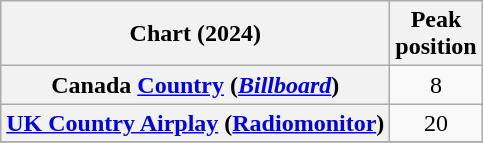<table class="wikitable sortable plainrowheaders" style="text-align:center;">
<tr>
<th scope="col">Chart (2024)</th>
<th scope="col">Peak<br>position</th>
</tr>
<tr>
<th scope="row">Canada <a href='#'>Country</a> (<em><a href='#'>Billboard</a></em>)</th>
<td>8</td>
</tr>
<tr>
<th scope="row"><a href='#'>UK Country Airplay</a> (<a href='#'>Radiomonitor</a>)</th>
<td>20</td>
</tr>
<tr>
</tr>
</table>
